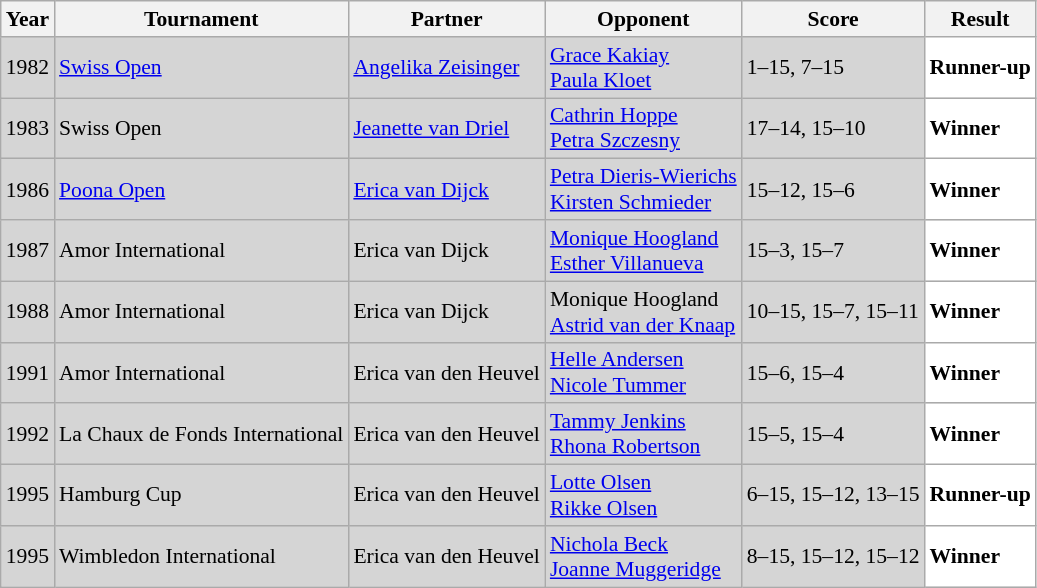<table class="sortable wikitable" style="font-size: 90%;">
<tr>
<th>Year</th>
<th>Tournament</th>
<th>Partner</th>
<th>Opponent</th>
<th>Score</th>
<th>Result</th>
</tr>
<tr style="background:#D5D5D5">
<td align="center">1982</td>
<td align="left"><a href='#'>Swiss Open</a></td>
<td align="left"> <a href='#'>Angelika Zeisinger</a></td>
<td align="left"> <a href='#'>Grace Kakiay</a><br> <a href='#'>Paula Kloet</a></td>
<td align="left">1–15, 7–15</td>
<td style="text-align:left; background:white"> <strong>Runner-up</strong></td>
</tr>
<tr style="background:#D5D5D5">
<td align="center">1983</td>
<td align="left">Swiss Open</td>
<td align="left"> <a href='#'>Jeanette van Driel</a></td>
<td align="left"> <a href='#'>Cathrin Hoppe</a><br> <a href='#'>Petra Szczesny</a></td>
<td align="left">17–14, 15–10</td>
<td style="text-align:left; background:white"> <strong>Winner</strong></td>
</tr>
<tr style="background:#D5D5D5">
<td align="center">1986</td>
<td align="left"><a href='#'>Poona Open</a></td>
<td align="left"> <a href='#'>Erica van Dijck</a></td>
<td align="left"> <a href='#'>Petra Dieris-Wierichs</a><br> <a href='#'>Kirsten Schmieder</a></td>
<td align="left">15–12, 15–6</td>
<td style="text-align:left; background:white"> <strong>Winner</strong></td>
</tr>
<tr style="background:#D5D5D5">
<td align="center">1987</td>
<td align="left">Amor International</td>
<td align="left"> Erica van Dijck</td>
<td align="left"> <a href='#'>Monique Hoogland</a><br> <a href='#'>Esther Villanueva</a></td>
<td align="left">15–3, 15–7</td>
<td style="text-align:left; background:white"> <strong>Winner</strong></td>
</tr>
<tr style="background:#D5D5D5">
<td align="center">1988</td>
<td align="left">Amor International</td>
<td align="left"> Erica van Dijck</td>
<td align="left"> Monique Hoogland<br> <a href='#'>Astrid van der Knaap</a></td>
<td align="left">10–15, 15–7, 15–11</td>
<td style="text-align:left; background:white"> <strong>Winner</strong></td>
</tr>
<tr style="background:#D5D5D5">
<td align="center">1991</td>
<td align="left">Amor International</td>
<td align="left"> Erica van den Heuvel</td>
<td align="left"> <a href='#'>Helle Andersen</a><br> <a href='#'>Nicole Tummer</a></td>
<td align="left">15–6, 15–4</td>
<td style="text-align:left; background:white"> <strong>Winner</strong></td>
</tr>
<tr style="background:#D5D5D5">
<td align="center">1992</td>
<td align="left">La Chaux de Fonds International</td>
<td align="left"> Erica van den Heuvel</td>
<td align="left"> <a href='#'>Tammy Jenkins</a><br> <a href='#'>Rhona Robertson</a></td>
<td align="left">15–5, 15–4</td>
<td style="text-align:left; background:white"> <strong>Winner</strong></td>
</tr>
<tr style="background:#D5D5D5">
<td align="center">1995</td>
<td align="left">Hamburg Cup</td>
<td align="left"> Erica van den Heuvel</td>
<td align="left"> <a href='#'>Lotte Olsen</a><br> <a href='#'>Rikke Olsen</a></td>
<td align="left">6–15, 15–12, 13–15</td>
<td style="text-align:left; background:white"> <strong>Runner-up</strong></td>
</tr>
<tr style="background:#D5D5D5">
<td align="center">1995</td>
<td align="left">Wimbledon International</td>
<td align="left"> Erica van den Heuvel</td>
<td align="left"> <a href='#'>Nichola Beck</a><br> <a href='#'>Joanne Muggeridge</a></td>
<td align="left">8–15, 15–12, 15–12</td>
<td style="text-align:left; background:white"> <strong>Winner</strong></td>
</tr>
</table>
